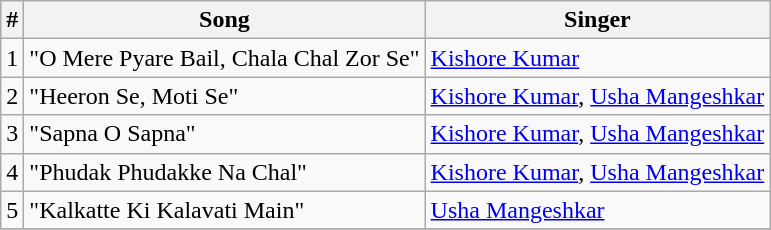<table class="wikitable">
<tr>
<th>#</th>
<th>Song</th>
<th>Singer</th>
</tr>
<tr>
<td>1</td>
<td>"O Mere Pyare Bail, Chala Chal Zor Se"</td>
<td><a href='#'>Kishore Kumar</a></td>
</tr>
<tr>
<td>2</td>
<td>"Heeron Se, Moti Se"</td>
<td><a href='#'>Kishore Kumar</a>, <a href='#'>Usha Mangeshkar</a></td>
</tr>
<tr>
<td>3</td>
<td>"Sapna O Sapna"</td>
<td><a href='#'>Kishore Kumar</a>, <a href='#'>Usha Mangeshkar</a></td>
</tr>
<tr>
<td>4</td>
<td>"Phudak Phudakke Na Chal"</td>
<td><a href='#'>Kishore Kumar</a>, <a href='#'>Usha Mangeshkar</a></td>
</tr>
<tr>
<td>5</td>
<td>"Kalkatte Ki Kalavati Main"</td>
<td><a href='#'>Usha Mangeshkar</a></td>
</tr>
<tr>
</tr>
</table>
